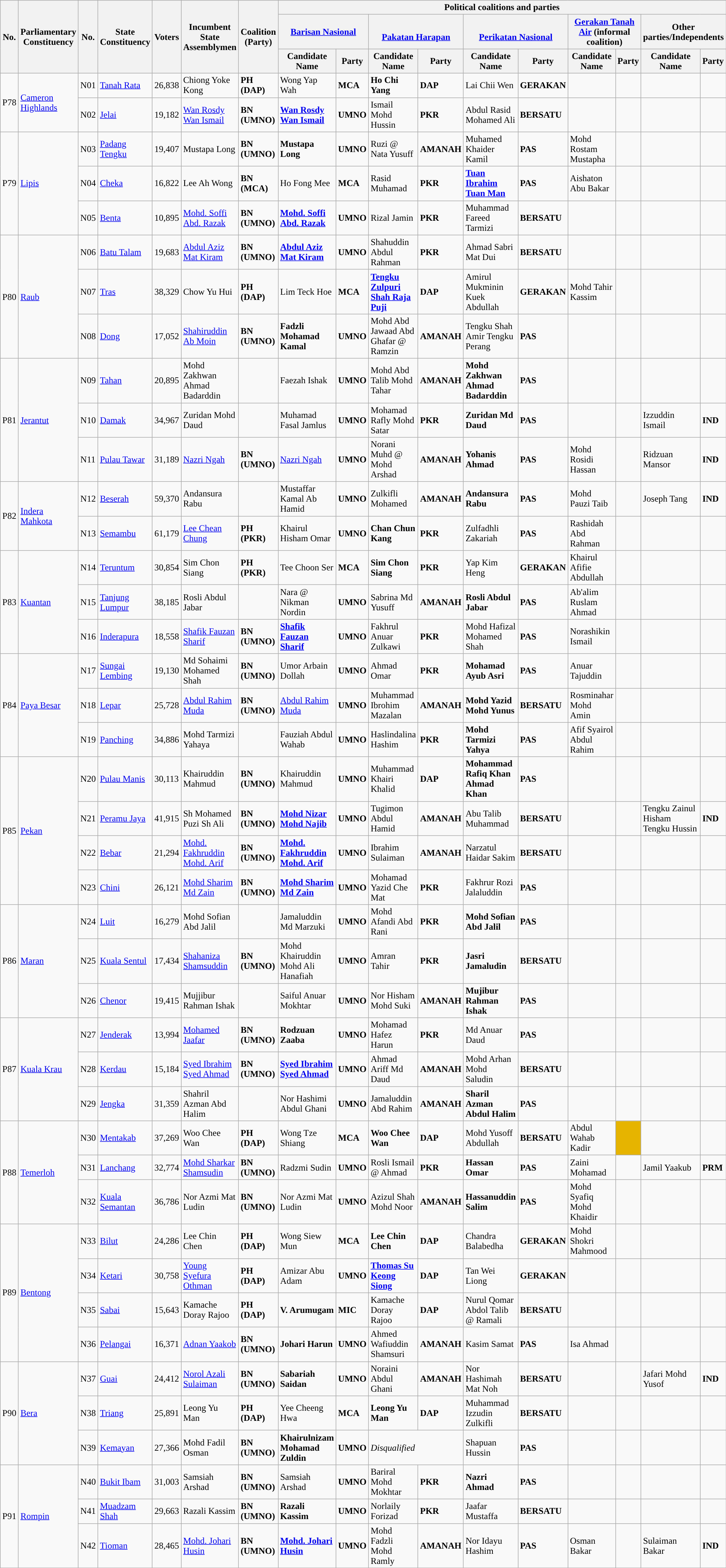<table class="wikitable sortable">
<tr>
<th rowspan="3">No.</th>
<th rowspan="3">Parliamentary Constituency</th>
<th rowspan="3" width="30">No.</th>
<th rowspan="3" width="150">State Constituency</th>
<th rowspan="3">Voters</th>
<th rowspan="3" width="230">Incumbent State Assemblymen</th>
<th rowspan="3" width="80">Coalition (Party)</th>
<th colspan="10"><strong>Political coalitions and parties</strong></th>
</tr>
<tr>
<th colspan="2"><a href='#'>Barisan Nasional</a></th>
<th colspan="2"><br><a href='#'>Pakatan Harapan</a></th>
<th colspan="2"><br><a href='#'>Perikatan Nasional</a></th>
<th colspan="2"><a href='#'>Gerakan Tanah Air</a> (informal coalition)</th>
<th colspan="2">Other parties/Independents</th>
</tr>
<tr>
<th>Candidate Name</th>
<th>Party</th>
<th>Candidate Name</th>
<th>Party</th>
<th>Candidate Name</th>
<th>Party</th>
<th>Candidate Name</th>
<th>Party</th>
<th>Candidate Name</th>
<th>Party</th>
</tr>
<tr>
<td rowspan="2">P78</td>
<td rowspan="2"><a href='#'>Cameron Highlands</a></td>
<td>N01</td>
<td><a href='#'>Tanah Rata</a></td>
<td>26,838</td>
<td>Chiong Yoke Kong</td>
<td><strong>PH (DAP)</strong></td>
<td>Wong Yap Wah</td>
<td><strong>MCA</strong></td>
<td><strong>Ho Chi Yang</strong></td>
<td><strong>DAP</strong></td>
<td>Lai Chii Wen</td>
<td><strong>GERAKAN</strong></td>
<td></td>
<td></td>
<td></td>
<td></td>
</tr>
<tr>
<td>N02</td>
<td><a href='#'>Jelai</a></td>
<td>19,182</td>
<td><a href='#'>Wan Rosdy Wan Ismail</a></td>
<td><strong>BN (UMNO)</strong></td>
<td><strong><a href='#'>Wan Rosdy Wan Ismail</a></strong></td>
<td><strong>UMNO</strong></td>
<td>Ismail Mohd Hussin</td>
<td><strong>PKR</strong></td>
<td>Abdul Rasid Mohamed Ali</td>
<td><strong>BERSATU</strong></td>
<td></td>
<td></td>
<td></td>
<td></td>
</tr>
<tr>
<td rowspan="3">P79</td>
<td rowspan="3"><a href='#'>Lipis</a></td>
<td>N03</td>
<td><a href='#'>Padang Tengku</a></td>
<td>19,407</td>
<td>Mustapa Long</td>
<td><strong>BN (UMNO)</strong></td>
<td><strong>Mustapa Long</strong></td>
<td><strong>UMNO</strong></td>
<td>Ruzi @ Nata Yusuff</td>
<td><strong>AMANAH</strong></td>
<td>Muhamed Khaider Kamil</td>
<td><strong>PAS</strong></td>
<td>Mohd Rostam Mustapha</td>
<td></td>
<td></td>
<td></td>
</tr>
<tr>
<td>N04</td>
<td><a href='#'>Cheka</a></td>
<td>16,822</td>
<td>Lee Ah Wong</td>
<td><strong>BN (MCA) </strong></td>
<td>Ho Fong Mee</td>
<td><strong>MCA</strong></td>
<td>Rasid Muhamad</td>
<td><strong>PKR</strong></td>
<td><strong><a href='#'>Tuan Ibrahim Tuan Man</a></strong></td>
<td><strong>PAS</strong></td>
<td>Aishaton Abu Bakar</td>
<td></td>
<td></td>
<td></td>
</tr>
<tr>
<td>N05</td>
<td><a href='#'>Benta</a></td>
<td>10,895</td>
<td><a href='#'>Mohd. Soffi Abd. Razak</a></td>
<td><strong>BN (UMNO)</strong></td>
<td><strong><a href='#'>Mohd. Soffi Abd. Razak</a></strong></td>
<td><strong>UMNO</strong></td>
<td>Rizal Jamin</td>
<td><strong>PKR</strong></td>
<td>Muhammad Fareed Tarmizi</td>
<td><strong>BERSATU</strong></td>
<td></td>
<td></td>
<td></td>
<td></td>
</tr>
<tr>
<td rowspan="3">P80</td>
<td rowspan="3"><a href='#'>Raub</a></td>
<td>N06</td>
<td><a href='#'>Batu Talam</a></td>
<td>19,683</td>
<td><a href='#'>Abdul Aziz Mat Kiram</a></td>
<td><strong>BN (UMNO)</strong></td>
<td><strong><a href='#'>Abdul Aziz Mat Kiram</a></strong></td>
<td><strong>UMNO</strong></td>
<td>Shahuddin Abdul Rahman</td>
<td><strong>PKR</strong></td>
<td>Ahmad Sabri Mat Dui</td>
<td><strong>BERSATU</strong></td>
<td></td>
<td></td>
<td></td>
<td></td>
</tr>
<tr>
<td>N07</td>
<td><a href='#'>Tras</a></td>
<td>38,329</td>
<td>Chow Yu Hui</td>
<td><strong>PH (DAP)</strong></td>
<td>Lim Teck Hoe</td>
<td><strong>MCA</strong></td>
<td><strong><a href='#'>Tengku Zulpuri Shah Raja Puji</a></strong></td>
<td><strong>DAP</strong></td>
<td>Amirul Mukminin Kuek Abdullah</td>
<td><strong>GERAKAN</strong></td>
<td>Mohd Tahir Kassim</td>
<td></td>
<td></td>
<td></td>
</tr>
<tr>
<td>N08</td>
<td><a href='#'>Dong</a></td>
<td>17,052</td>
<td><a href='#'>Shahiruddin Ab Moin</a></td>
<td><strong>BN (UMNO)</strong></td>
<td><strong>Fadzli Mohamad Kamal</strong></td>
<td><strong>UMNO</strong></td>
<td>Mohd Abd Jawaad Abd Ghafar @ Ramzin</td>
<td><strong>AMANAH</strong></td>
<td>Tengku Shah Amir Tengku Perang</td>
<td><strong>PAS</strong></td>
<td></td>
<td></td>
<td></td>
<td></td>
</tr>
<tr>
<td rowspan="3">P81</td>
<td rowspan="3"><a href='#'>Jerantut</a></td>
<td>N09</td>
<td><a href='#'>Tahan</a></td>
<td>20,895</td>
<td>Mohd Zakhwan Ahmad Badarddin</td>
<td></td>
<td>Faezah Ishak</td>
<td><strong>UMNO</strong></td>
<td>Mohd Abd Talib Mohd Tahar</td>
<td><strong>AMANAH</strong></td>
<td><strong>Mohd Zakhwan Ahmad Badarddin</strong></td>
<td><strong>PAS</strong></td>
<td></td>
<td></td>
<td></td>
<td></td>
</tr>
<tr>
<td>N10</td>
<td><a href='#'>Damak</a></td>
<td>34,967</td>
<td>Zuridan Mohd Daud</td>
<td></td>
<td>Muhamad Fasal Jamlus</td>
<td><strong>UMNO</strong></td>
<td>Mohamad Rafly Mohd Satar</td>
<td><strong>PKR</strong></td>
<td><strong>Zuridan Md Daud</strong></td>
<td><strong>PAS</strong></td>
<td></td>
<td></td>
<td>Izzuddin Ismail</td>
<td><strong>IND</strong></td>
</tr>
<tr>
<td>N11</td>
<td><a href='#'>Pulau Tawar</a></td>
<td>31,189</td>
<td><a href='#'>Nazri Ngah</a></td>
<td><strong>BN (UMNO)</strong></td>
<td><a href='#'>Nazri Ngah</a></td>
<td><strong>UMNO</strong></td>
<td>Norani Muhd @ Mohd Arshad</td>
<td><strong>AMANAH</strong></td>
<td><strong>Yohanis Ahmad</strong></td>
<td><strong>PAS</strong></td>
<td>Mohd Rosidi Hassan</td>
<td></td>
<td>Ridzuan Mansor</td>
<td><strong>IND</strong></td>
</tr>
<tr>
<td rowspan="2">P82</td>
<td rowspan="2"><a href='#'>Indera Mahkota</a></td>
<td>N12</td>
<td><a href='#'>Beserah</a></td>
<td>59,370</td>
<td>Andansura Rabu</td>
<td></td>
<td>Mustaffar Kamal Ab Hamid</td>
<td><strong>UMNO</strong></td>
<td>Zulkifli Mohamed</td>
<td><strong>AMANAH</strong></td>
<td><strong>Andansura Rabu</strong></td>
<td><strong>PAS</strong></td>
<td>Mohd Pauzi Taib</td>
<td></td>
<td>Joseph Tang</td>
<td><strong>IND</strong></td>
</tr>
<tr>
<td>N13</td>
<td><a href='#'>Semambu</a></td>
<td>61,179</td>
<td><a href='#'>Lee Chean Chung</a></td>
<td><strong>PH (PKR)</strong></td>
<td>Khairul Hisham Omar</td>
<td><strong>UMNO</strong></td>
<td><strong>Chan Chun Kang</strong></td>
<td><strong>PKR</strong></td>
<td>Zulfadhli Zakariah</td>
<td><strong>PAS</strong></td>
<td>Rashidah Abd Rahman</td>
<td></td>
<td></td>
<td></td>
</tr>
<tr>
<td rowspan="3">P83</td>
<td rowspan="3"><a href='#'>Kuantan</a></td>
<td>N14</td>
<td><a href='#'>Teruntum</a></td>
<td>30,854</td>
<td>Sim Chon Siang</td>
<td><strong>PH (PKR)</strong></td>
<td>Tee Choon Ser</td>
<td><strong>MCA</strong></td>
<td><strong>Sim Chon Siang</strong></td>
<td><strong>PKR</strong></td>
<td>Yap Kim Heng</td>
<td><strong>GERAKAN</strong></td>
<td>Khairul Afifie Abdullah</td>
<td></td>
<td></td>
<td></td>
</tr>
<tr>
<td>N15</td>
<td><a href='#'>Tanjung Lumpur</a></td>
<td>38,185</td>
<td>Rosli Abdul Jabar</td>
<td></td>
<td>Nara @ Nikman Nordin</td>
<td><strong>UMNO</strong></td>
<td>Sabrina Md Yusuff</td>
<td><strong>AMANAH</strong></td>
<td><strong>Rosli Abdul Jabar</strong></td>
<td><strong>PAS</strong></td>
<td>Ab'alim Ruslam Ahmad</td>
<td></td>
<td></td>
<td></td>
</tr>
<tr>
<td>N16</td>
<td><a href='#'>Inderapura</a></td>
<td>18,558</td>
<td><a href='#'>Shafik Fauzan Sharif</a></td>
<td><strong>BN (UMNO)</strong></td>
<td><strong><a href='#'>Shafik Fauzan Sharif</a></strong></td>
<td><strong>UMNO</strong></td>
<td>Fakhrul Anuar Zulkawi</td>
<td><strong>PKR</strong></td>
<td>Mohd Hafizal Mohamed Shah</td>
<td><strong>PAS</strong></td>
<td>Norashikin Ismail</td>
<td></td>
<td></td>
<td></td>
</tr>
<tr>
<td rowspan="3">P84</td>
<td rowspan="3"><a href='#'>Paya Besar</a></td>
<td>N17</td>
<td><a href='#'>Sungai Lembing</a></td>
<td>19,130</td>
<td>Md Sohaimi Mohamed Shah</td>
<td><strong>BN (UMNO)</strong></td>
<td>Umor Arbain Dollah</td>
<td><strong>UMNO</strong></td>
<td>Ahmad Omar</td>
<td><strong>PKR</strong></td>
<td><strong>Mohamad Ayub Asri</strong></td>
<td><strong>PAS</strong></td>
<td>Anuar Tajuddin</td>
<td></td>
<td></td>
<td></td>
</tr>
<tr>
<td>N18</td>
<td><a href='#'>Lepar</a></td>
<td>25,728</td>
<td><a href='#'>Abdul Rahim Muda</a></td>
<td><strong>BN (UMNO)</strong></td>
<td><a href='#'>Abdul Rahim Muda</a></td>
<td><strong>UMNO</strong></td>
<td>Muhammad Ibrohim Mazalan</td>
<td><strong>AMANAH</strong></td>
<td><strong>Mohd Yazid Mohd Yunus</strong></td>
<td><strong>BERSATU</strong></td>
<td>Rosminahar Mohd Amin</td>
<td></td>
<td></td>
<td></td>
</tr>
<tr>
<td>N19</td>
<td><a href='#'>Panching</a></td>
<td>34,886</td>
<td>Mohd Tarmizi Yahaya</td>
<td></td>
<td>Fauziah Abdul Wahab</td>
<td><strong>UMNO</strong></td>
<td>Haslindalina Hashim</td>
<td><strong>PKR</strong></td>
<td><strong>Mohd Tarmizi Yahya</strong></td>
<td><strong>PAS</strong></td>
<td>Afif Syairol Abdul Rahim</td>
<td></td>
<td></td>
<td></td>
</tr>
<tr>
<td rowspan="4">P85</td>
<td rowspan="4"><a href='#'>Pekan</a></td>
<td>N20</td>
<td><a href='#'>Pulau Manis</a></td>
<td>30,113</td>
<td>Khairuddin Mahmud</td>
<td><strong>BN (UMNO)</strong></td>
<td>Khairuddin Mahmud</td>
<td><strong>UMNO</strong></td>
<td>Muhammad Khairi Khalid</td>
<td><strong>DAP</strong></td>
<td><strong>Mohammad Rafiq Khan Ahmad Khan</strong></td>
<td><strong>PAS</strong></td>
<td></td>
<td></td>
<td></td>
<td></td>
</tr>
<tr>
<td>N21</td>
<td><a href='#'>Peramu Jaya</a></td>
<td>41,915</td>
<td>Sh Mohamed Puzi Sh Ali</td>
<td><strong>BN (UMNO)</strong></td>
<td><strong><a href='#'>Mohd Nizar Mohd Najib</a></strong></td>
<td><strong>UMNO</strong></td>
<td>Tugimon Abdul Hamid</td>
<td><strong>AMANAH</strong></td>
<td>Abu Talib Muhammad</td>
<td><strong>BERSATU</strong></td>
<td></td>
<td></td>
<td>Tengku Zainul Hisham Tengku Hussin</td>
<td><strong>IND</strong></td>
</tr>
<tr>
<td>N22</td>
<td><a href='#'>Bebar</a></td>
<td>21,294</td>
<td><a href='#'>Mohd. Fakhruddin Mohd. Arif</a></td>
<td><strong>BN (UMNO)</strong></td>
<td><strong><a href='#'>Mohd. Fakhruddin Mohd. Arif</a></strong></td>
<td><strong>UMNO</strong></td>
<td>Ibrahim Sulaiman</td>
<td><strong>AMANAH</strong></td>
<td>Narzatul Haidar Sakim</td>
<td><strong>BERSATU</strong></td>
<td></td>
<td></td>
<td></td>
<td></td>
</tr>
<tr>
<td>N23</td>
<td><a href='#'>Chini</a></td>
<td>26,121</td>
<td><a href='#'>Mohd Sharim Md Zain</a></td>
<td><strong>BN (UMNO)</strong></td>
<td><strong><a href='#'>Mohd Sharim Md Zain</a></strong></td>
<td><strong>UMNO</strong></td>
<td>Mohamad Yazid Che Mat</td>
<td><strong>PKR</strong></td>
<td>Fakhrur Rozi Jalaluddin</td>
<td><strong>PAS</strong></td>
<td></td>
<td></td>
<td></td>
<td></td>
</tr>
<tr>
<td rowspan="3">P86</td>
<td rowspan="3"><a href='#'>Maran</a></td>
<td>N24</td>
<td><a href='#'>Luit</a></td>
<td>16,279</td>
<td>Mohd Sofian Abd Jalil</td>
<td></td>
<td>Jamaluddin Md Marzuki</td>
<td><strong>UMNO</strong></td>
<td>Mohd Afandi Abd Rani</td>
<td><strong>PKR</strong></td>
<td><strong>Mohd Sofian Abd Jalil</strong></td>
<td><strong>PAS</strong></td>
<td></td>
<td></td>
<td></td>
<td></td>
</tr>
<tr>
<td>N25</td>
<td><a href='#'>Kuala Sentul</a></td>
<td>17,434</td>
<td><a href='#'>Shahaniza Shamsuddin</a></td>
<td><strong>BN (UMNO)</strong></td>
<td>Mohd Khairuddin Mohd Ali Hanafiah</td>
<td><strong>UMNO</strong></td>
<td>Amran Tahir</td>
<td><strong>PKR</strong></td>
<td><strong>Jasri Jamaludin</strong></td>
<td><strong>BERSATU</strong></td>
<td></td>
<td></td>
<td></td>
<td></td>
</tr>
<tr>
<td>N26</td>
<td><a href='#'>Chenor</a></td>
<td>19,415</td>
<td>Mujjibur Rahman Ishak</td>
<td></td>
<td>Saiful Anuar Mokhtar</td>
<td><strong>UMNO</strong></td>
<td>Nor Hisham Mohd Suki</td>
<td><strong>AMANAH</strong></td>
<td><strong>Mujibur Rahman Ishak</strong></td>
<td><strong>PAS</strong></td>
<td></td>
<td></td>
<td></td>
<td></td>
</tr>
<tr>
<td rowspan="3">P87</td>
<td rowspan="3"><a href='#'>Kuala Krau</a></td>
<td>N27</td>
<td><a href='#'>Jenderak</a></td>
<td>13,994</td>
<td><a href='#'>Mohamed Jaafar</a></td>
<td><strong>BN (UMNO)</strong></td>
<td><strong>Rodzuan Zaaba</strong></td>
<td><strong>UMNO</strong></td>
<td>Mohamad Hafez Harun</td>
<td><strong>PKR</strong></td>
<td>Md Anuar Daud</td>
<td><strong>PAS</strong></td>
<td></td>
<td></td>
<td></td>
<td></td>
</tr>
<tr>
<td>N28</td>
<td><a href='#'>Kerdau</a></td>
<td>15,184</td>
<td><a href='#'>Syed Ibrahim Syed Ahmad</a></td>
<td><strong>BN (UMNO)</strong></td>
<td><strong><a href='#'>Syed Ibrahim Syed Ahmad</a></strong></td>
<td><strong>UMNO</strong></td>
<td>Ahmad Ariff Md Daud</td>
<td><strong>AMANAH</strong></td>
<td>Mohd Arhan Mohd Saludin</td>
<td><strong>BERSATU</strong></td>
<td></td>
<td></td>
<td></td>
<td></td>
</tr>
<tr>
<td>N29</td>
<td><a href='#'>Jengka</a></td>
<td>31,359</td>
<td>Shahril Azman Abd Halim</td>
<td></td>
<td>Nor Hashimi Abdul Ghani</td>
<td><strong>UMNO</strong></td>
<td>Jamaluddin Abd Rahim</td>
<td><strong>AMANAH</strong></td>
<td><strong>Sharil Azman Abdul Halim</strong></td>
<td><strong>PAS</strong></td>
<td></td>
<td></td>
<td></td>
<td></td>
</tr>
<tr>
<td rowspan="3">P88</td>
<td rowspan="3"><a href='#'>Temerloh</a></td>
<td>N30</td>
<td><a href='#'>Mentakab</a></td>
<td>37,269</td>
<td>Woo Chee Wan</td>
<td><strong>PH (DAP)</strong></td>
<td>Wong Tze Shiang</td>
<td><strong>MCA</strong></td>
<td><strong>Woo Chee Wan</strong></td>
<td><strong>DAP</strong></td>
<td>Mohd Yusoff Abdullah</td>
<td><strong>BERSATU</strong></td>
<td>Abdul Wahab Kadir</td>
<td bgcolor="#e6b400"></td>
<td></td>
<td></td>
</tr>
<tr>
<td>N31</td>
<td><a href='#'>Lanchang</a></td>
<td>32,774</td>
<td><a href='#'>Mohd Sharkar Shamsudin</a></td>
<td><strong>BN (UMNO)</strong></td>
<td>Radzmi Sudin</td>
<td><strong>UMNO</strong></td>
<td>Rosli Ismail @ Ahmad</td>
<td><strong>PKR</strong></td>
<td><strong>Hassan Omar</strong></td>
<td><strong>PAS</strong></td>
<td>Zaini Mohamad</td>
<td></td>
<td>Jamil Yaakub</td>
<td><strong>PRM</strong></td>
</tr>
<tr>
<td>N32</td>
<td><a href='#'>Kuala Semantan</a></td>
<td>36,786</td>
<td>Nor Azmi Mat Ludin</td>
<td><strong>BN (UMNO)</strong></td>
<td>Nor Azmi Mat Ludin</td>
<td><strong>UMNO</strong></td>
<td>Azizul Shah Mohd Noor</td>
<td><strong>AMANAH</strong></td>
<td><strong>Hassanuddin Salim</strong></td>
<td><strong>PAS</strong></td>
<td>Mohd Syafiq Mohd Khaidir</td>
<td></td>
<td></td>
<td></td>
</tr>
<tr>
<td rowspan="4">P89</td>
<td rowspan="4"><a href='#'>Bentong</a></td>
<td>N33</td>
<td><a href='#'>Bilut</a></td>
<td>24,286</td>
<td>Lee Chin Chen</td>
<td><strong>PH (DAP)</strong></td>
<td>Wong Siew Mun</td>
<td><strong>MCA</strong></td>
<td><strong>Lee Chin Chen</strong></td>
<td><strong>DAP</strong></td>
<td>Chandra Balabedha</td>
<td><strong>GERAKAN</strong></td>
<td>Mohd Shokri Mahmood</td>
<td></td>
<td></td>
<td></td>
</tr>
<tr>
<td>N34</td>
<td><a href='#'>Ketari</a></td>
<td>30,758</td>
<td><a href='#'>Young Syefura Othman</a></td>
<td><strong>PH (DAP)</strong></td>
<td>Amizar Abu Adam</td>
<td><strong>UMNO</strong></td>
<td><strong><a href='#'>Thomas Su Keong Siong</a></strong></td>
<td><strong>DAP</strong></td>
<td>Tan Wei Liong</td>
<td><strong>GERAKAN</strong></td>
<td></td>
<td></td>
<td></td>
<td></td>
</tr>
<tr>
<td>N35</td>
<td><a href='#'>Sabai</a></td>
<td>15,643</td>
<td>Kamache Doray Rajoo</td>
<td><strong>PH (DAP)</strong></td>
<td><strong>V. Arumugam</strong></td>
<td><strong>MIC</strong></td>
<td>Kamache Doray Rajoo</td>
<td><strong>DAP</strong></td>
<td>Nurul Qomar Abdol Talib @ Ramali</td>
<td><strong>BERSATU</strong></td>
<td></td>
<td></td>
<td></td>
<td></td>
</tr>
<tr>
<td>N36</td>
<td><a href='#'>Pelangai</a></td>
<td>16,371</td>
<td><a href='#'>Adnan Yaakob</a></td>
<td><strong>BN (UMNO)</strong></td>
<td><strong>Johari Harun</strong></td>
<td><strong>UMNO</strong></td>
<td>Ahmed Wafiuddin Shamsuri</td>
<td><strong>AMANAH</strong></td>
<td>Kasim Samat</td>
<td><strong>PAS</strong></td>
<td>Isa Ahmad</td>
<td></td>
<td></td>
<td></td>
</tr>
<tr>
<td rowspan="3">P90</td>
<td rowspan="3"><a href='#'>Bera</a></td>
<td>N37</td>
<td><a href='#'>Guai</a></td>
<td>24,412</td>
<td><a href='#'>Norol Azali Sulaiman</a></td>
<td><strong>BN (UMNO)</strong></td>
<td><strong>Sabariah Saidan</strong></td>
<td><strong>UMNO</strong></td>
<td>Noraini Abdul Ghani</td>
<td><strong>AMANAH</strong></td>
<td>Nor Hashimah Mat Noh</td>
<td><strong>BERSATU</strong></td>
<td></td>
<td></td>
<td>Jafari Mohd Yusof</td>
<td><strong>IND</strong></td>
</tr>
<tr>
<td>N38</td>
<td><a href='#'>Triang</a></td>
<td>25,891</td>
<td>Leong Yu Man</td>
<td><strong>PH (DAP)</strong></td>
<td>Yee Cheeng Hwa</td>
<td><strong>MCA</strong></td>
<td><strong>Leong Yu Man</strong></td>
<td><strong>DAP</strong></td>
<td>Muhammad Izzudin Zulkifli</td>
<td><strong>BERSATU</strong></td>
<td></td>
<td></td>
<td></td>
<td></td>
</tr>
<tr>
<td>N39</td>
<td><a href='#'>Kemayan</a></td>
<td>27,366</td>
<td>Mohd Fadil Osman</td>
<td><strong>BN (UMNO)</strong></td>
<td><strong>Khairulnizam Mohamad Zuldin</strong></td>
<td><strong>UMNO</strong></td>
<td colspan="2"><em>Disqualified</em></td>
<td>Shapuan Hussin</td>
<td><strong>PAS</strong></td>
<td></td>
<td></td>
<td></td>
<td></td>
</tr>
<tr>
<td rowspan="3">P91</td>
<td rowspan="3"><a href='#'>Rompin</a></td>
<td>N40</td>
<td><a href='#'>Bukit Ibam</a></td>
<td>31,003</td>
<td>Samsiah Arshad</td>
<td><strong>BN (UMNO)</strong></td>
<td>Samsiah Arshad</td>
<td><strong>UMNO</strong></td>
<td>Bariral Mohd Mokhtar</td>
<td><strong>PKR</strong></td>
<td><strong>Nazri Ahmad</strong></td>
<td><strong>PAS</strong></td>
<td></td>
<td></td>
<td></td>
<td></td>
</tr>
<tr>
<td>N41</td>
<td><a href='#'>Muadzam Shah</a></td>
<td>29,663</td>
<td>Razali Kassim</td>
<td><strong>BN (UMNO)</strong></td>
<td><strong>Razali Kassim</strong></td>
<td><strong>UMNO</strong></td>
<td>Norlaily Forizad</td>
<td><strong>PKR</strong></td>
<td>Jaafar Mustaffa</td>
<td><strong>BERSATU</strong></td>
<td></td>
<td></td>
<td></td>
<td></td>
</tr>
<tr>
<td>N42</td>
<td><a href='#'>Tioman</a></td>
<td>28,465</td>
<td><a href='#'>Mohd. Johari Husin</a></td>
<td><strong>BN (UMNO)</strong></td>
<td><strong><a href='#'>Mohd. Johari Husin</a></strong></td>
<td><strong>UMNO</strong></td>
<td>Mohd Fadzli Mohd Ramly</td>
<td><strong>AMANAH</strong></td>
<td>Nor Idayu Hashim</td>
<td><strong>PAS</strong></td>
<td>Osman Bakar</td>
<td></td>
<td>Sulaiman Bakar</td>
<td><strong>IND</strong></td>
</tr>
</table>
